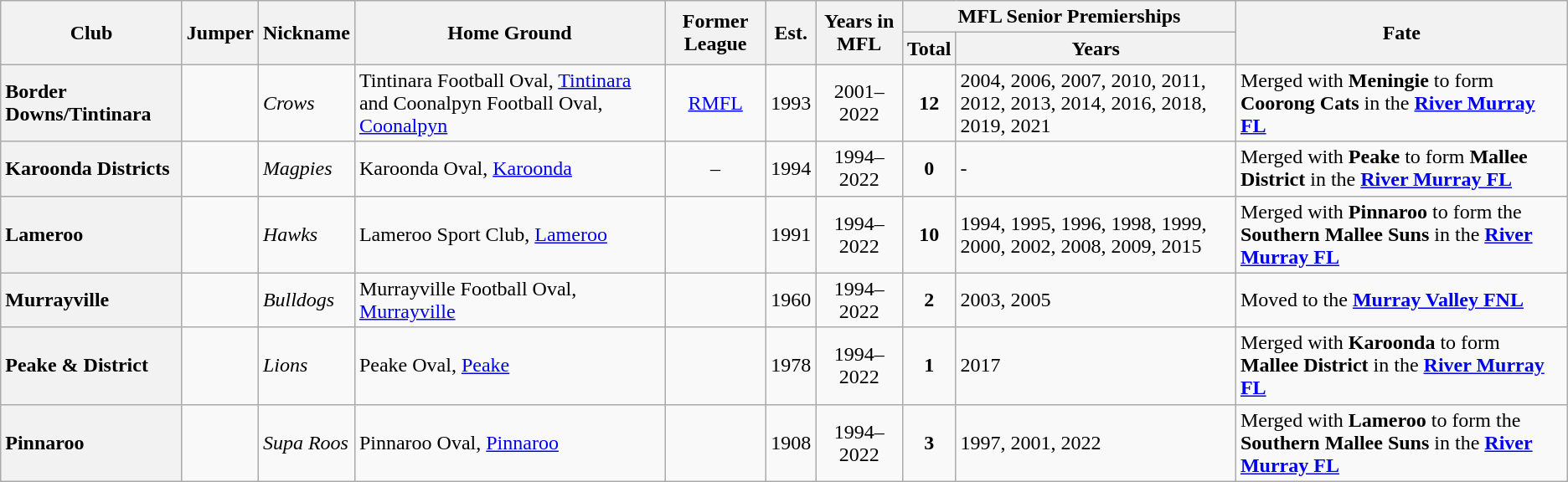<table class="wikitable sortable">
<tr>
<th rowspan="2">Club</th>
<th rowspan="2">Jumper</th>
<th rowspan="2">Nickname</th>
<th rowspan="2">Home Ground</th>
<th rowspan="2">Former League</th>
<th rowspan="2">Est.</th>
<th rowspan="2">Years in MFL</th>
<th colspan="2">MFL Senior Premierships</th>
<th rowspan="2">Fate</th>
</tr>
<tr>
<th>Total</th>
<th>Years</th>
</tr>
<tr>
<th style="text-align:left">Border Downs/Tintinara</th>
<td></td>
<td><em>Crows</em></td>
<td>Tintinara Football Oval, <a href='#'>Tintinara</a> and Coonalpyn Football Oval, <a href='#'>Coonalpyn</a></td>
<td style="text-align:center;"><a href='#'>RMFL</a></td>
<td style="text-align:center;">1993</td>
<td style="text-align:center;">2001–2022</td>
<td style="text-align:center;"><strong>12</strong></td>
<td>2004, 2006, 2007, 2010, 2011, 2012, 2013, 2014, 2016, 2018, 2019, 2021</td>
<td>Merged with <strong>Meningie</strong> to form <strong>Coorong Cats</strong> in the <a href='#'><strong>River Murray FL</strong></a></td>
</tr>
<tr>
<th style="text-align:left">Karoonda Districts</th>
<td></td>
<td><em>Magpies</em></td>
<td>Karoonda Oval, <a href='#'>Karoonda</a></td>
<td style="text-align:center;">–</td>
<td style="text-align:center;">1994</td>
<td style="text-align:center;">1994–2022</td>
<td style="text-align:center;"><strong>0</strong></td>
<td>-</td>
<td>Merged with <strong>Peake</strong> to form <strong>Mallee District</strong> in the <a href='#'><strong>River Murray FL</strong></a></td>
</tr>
<tr>
<th style="text-align:left">Lameroo</th>
<td></td>
<td><em>Hawks</em></td>
<td>Lameroo Sport Club, <a href='#'>Lameroo</a></td>
<td style="text-align:center;"></td>
<td style="text-align:center;">1991</td>
<td style="text-align:center;">1994–2022</td>
<td style="text-align:center;"><strong>10</strong></td>
<td>1994, 1995, 1996, 1998, 1999, 2000, 2002, 2008, 2009, 2015</td>
<td>Merged with <strong>Pinnaroo</strong> to form the <strong>Southern Mallee Suns</strong> in the <strong><a href='#'>River Murray FL</a></strong></td>
</tr>
<tr>
<th style="text-align:left">Murrayville</th>
<td></td>
<td><em>Bulldogs</em></td>
<td>Murrayville Football Oval, <a href='#'>Murrayville</a></td>
<td style="text-align:center;"></td>
<td style="text-align:center;">1960</td>
<td style="text-align:center;">1994–2022</td>
<td style="text-align:center;"><strong>2</strong></td>
<td>2003, 2005</td>
<td>Moved to the <a href='#'><strong>Murray Valley FNL</strong></a></td>
</tr>
<tr>
<th style="text-align:left">Peake & District</th>
<td></td>
<td><em>Lions</em></td>
<td>Peake Oval, <a href='#'>Peake</a></td>
<td style="text-align:center;"></td>
<td style="text-align:center;">1978</td>
<td style="text-align:center;">1994–2022</td>
<td style="text-align:center;"><strong>1</strong></td>
<td>2017</td>
<td>Merged with <strong>Karoonda</strong> to form <strong>Mallee District</strong> in the <strong><a href='#'>River Murray FL</a></strong></td>
</tr>
<tr>
<th style="text-align:left">Pinnaroo</th>
<td></td>
<td><em>Supa Roos</em></td>
<td>Pinnaroo Oval, <a href='#'>Pinnaroo</a></td>
<td style="text-align:center;"></td>
<td style="text-align:center;">1908</td>
<td style="text-align:center;">1994–2022</td>
<td style="text-align:center;"><strong>3</strong></td>
<td>1997, 2001, 2022</td>
<td>Merged with <strong>Lameroo</strong> to form the <strong>Southern Mallee Suns</strong> in the <strong><a href='#'>River Murray FL</a></strong></td>
</tr>
</table>
